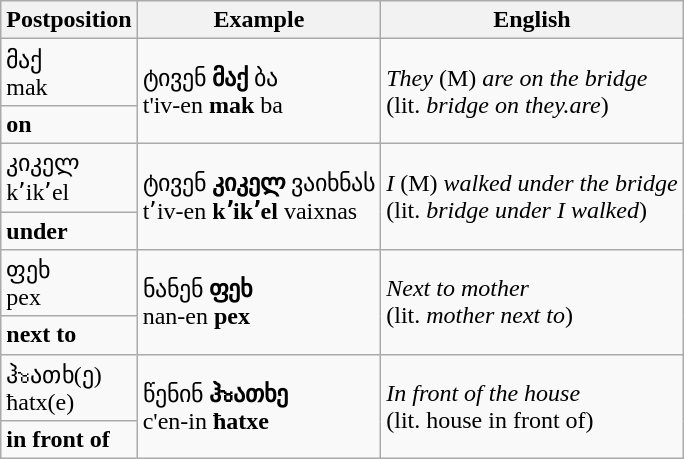<table class="wikitable">
<tr>
<th>Postposition</th>
<th>Example</th>
<th>English</th>
</tr>
<tr>
<td>მაქ<br>mak</td>
<td rowspan="2">ტივენ <strong>მაქ</strong> ბა<br>t'iv-en <strong>mak</strong> ba</td>
<td rowspan="2"><em>They</em> (M) <em>are on the bridge</em><br>(lit. <em>bridge on they.are</em>)</td>
</tr>
<tr>
<td><strong>on</strong></td>
</tr>
<tr>
<td>კიკელ<br>kʼikʼel</td>
<td rowspan="2">ტივენ <strong>კიკელ</strong> ვაიხნას<br>tʼiv-en <strong>kʼikʼel</strong> vaixnas</td>
<td rowspan="2"><em>I</em> (M) <em>walked under the bridge</em><br>(lit. <em>bridge under I walked</em>)</td>
</tr>
<tr>
<td><strong>under</strong></td>
</tr>
<tr>
<td>ფეხ<br>pex</td>
<td rowspan="2">ნანენ <strong>ფეხ</strong><br>nan-en <strong>pex</strong></td>
<td rowspan="2"><em>Next to mother</em><br>(lit. <em>mother next to</em>)</td>
</tr>
<tr>
<td><strong>next to</strong></td>
</tr>
<tr>
<td>ჰჾათხ(ე)<br>ħatx(e)</td>
<td rowspan="2">წენინ <strong>ჰჾათხე</strong><br>c'en-in <strong>ħatxe</strong></td>
<td rowspan="2"><em>In front of the house</em><br>(lit. house in front of)</td>
</tr>
<tr>
<td><strong>in front of</strong></td>
</tr>
</table>
